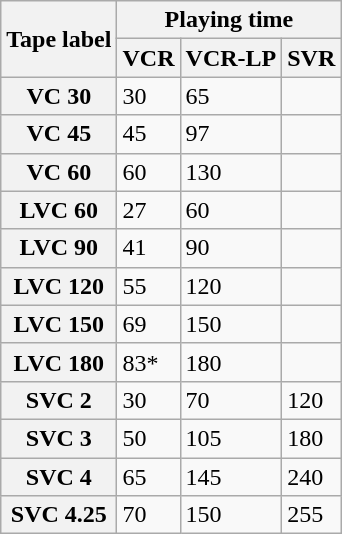<table class="wikitable">
<tr>
<th rowspan="2">Tape label</th>
<th colspan="3">Playing time</th>
</tr>
<tr>
<th>VCR</th>
<th>VCR-LP</th>
<th>SVR</th>
</tr>
<tr>
<th>VC 30</th>
<td>30</td>
<td>65</td>
<td></td>
</tr>
<tr>
<th>VC 45</th>
<td>45</td>
<td>97</td>
<td></td>
</tr>
<tr>
<th>VC 60</th>
<td>60</td>
<td>130</td>
<td></td>
</tr>
<tr>
<th>LVC 60</th>
<td>27</td>
<td>60</td>
<td></td>
</tr>
<tr>
<th>LVC 90</th>
<td>41</td>
<td>90</td>
<td></td>
</tr>
<tr>
<th>LVC 120</th>
<td>55</td>
<td>120</td>
<td></td>
</tr>
<tr>
<th>LVC 150</th>
<td>69</td>
<td>150</td>
<td></td>
</tr>
<tr>
<th>LVC 180</th>
<td>83*</td>
<td>180</td>
<td></td>
</tr>
<tr>
<th>SVC 2</th>
<td>30</td>
<td>70</td>
<td>120</td>
</tr>
<tr>
<th>SVC 3</th>
<td>50</td>
<td>105</td>
<td>180</td>
</tr>
<tr>
<th>SVC 4</th>
<td>65</td>
<td>145</td>
<td>240</td>
</tr>
<tr>
<th>SVC 4.25</th>
<td>70</td>
<td>150</td>
<td>255</td>
</tr>
</table>
